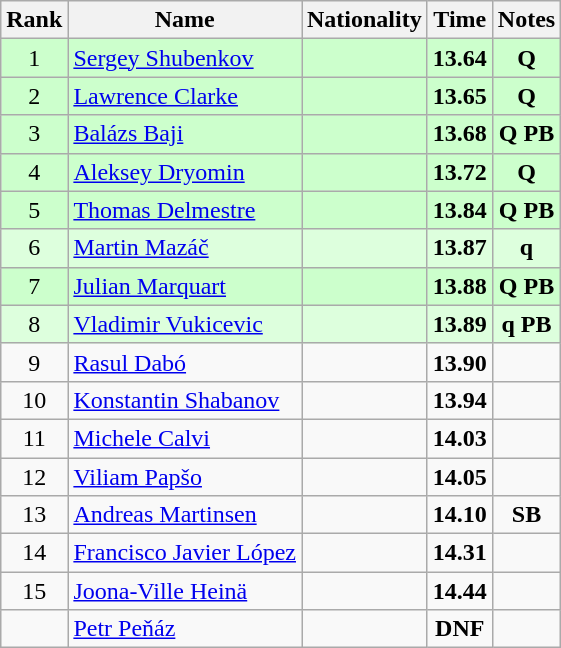<table class="wikitable sortable" style="text-align:center">
<tr>
<th>Rank</th>
<th>Name</th>
<th>Nationality</th>
<th>Time</th>
<th>Notes</th>
</tr>
<tr bgcolor=ccffcc>
<td>1</td>
<td align=left><a href='#'>Sergey Shubenkov</a></td>
<td align=left></td>
<td><strong>13.64</strong></td>
<td><strong>Q</strong></td>
</tr>
<tr bgcolor=ccffcc>
<td>2</td>
<td align=left><a href='#'>Lawrence Clarke</a></td>
<td align=left></td>
<td><strong>13.65</strong></td>
<td><strong>Q</strong></td>
</tr>
<tr bgcolor=ccffcc>
<td>3</td>
<td align=left><a href='#'>Balázs Baji</a></td>
<td align=left></td>
<td><strong>13.68</strong></td>
<td><strong>Q PB</strong></td>
</tr>
<tr bgcolor=ccffcc>
<td>4</td>
<td align=left><a href='#'>Aleksey Dryomin</a></td>
<td align=left></td>
<td><strong>13.72</strong></td>
<td><strong>Q</strong></td>
</tr>
<tr bgcolor=ccffcc>
<td>5</td>
<td align=left><a href='#'>Thomas Delmestre</a></td>
<td align=left></td>
<td><strong>13.84</strong></td>
<td><strong>Q PB</strong></td>
</tr>
<tr bgcolor=ddffdd>
<td>6</td>
<td align=left><a href='#'>Martin Mazáč</a></td>
<td align=left></td>
<td><strong>13.87</strong></td>
<td><strong>q</strong></td>
</tr>
<tr bgcolor=ccffcc>
<td>7</td>
<td align=left><a href='#'>Julian Marquart</a></td>
<td align=left></td>
<td><strong>13.88</strong></td>
<td><strong>Q PB</strong></td>
</tr>
<tr bgcolor=ddffdd>
<td>8</td>
<td align=left><a href='#'>Vladimir Vukicevic</a></td>
<td align=left></td>
<td><strong>13.89</strong></td>
<td><strong>q PB</strong></td>
</tr>
<tr>
<td>9</td>
<td align=left><a href='#'>Rasul Dabó</a></td>
<td align=left></td>
<td><strong>13.90</strong></td>
<td></td>
</tr>
<tr>
<td>10</td>
<td align=left><a href='#'>Konstantin Shabanov</a></td>
<td align=left></td>
<td><strong>13.94</strong></td>
<td></td>
</tr>
<tr>
<td>11</td>
<td align=left><a href='#'>Michele Calvi</a></td>
<td align=left></td>
<td><strong>14.03</strong></td>
<td></td>
</tr>
<tr>
<td>12</td>
<td align=left><a href='#'>Viliam Papšo</a></td>
<td align=left></td>
<td><strong>14.05</strong></td>
<td></td>
</tr>
<tr>
<td>13</td>
<td align=left><a href='#'>Andreas Martinsen</a></td>
<td align=left></td>
<td><strong>14.10</strong></td>
<td><strong>SB</strong></td>
</tr>
<tr>
<td>14</td>
<td align=left><a href='#'>Francisco Javier López</a></td>
<td align=left></td>
<td><strong>14.31</strong></td>
<td></td>
</tr>
<tr>
<td>15</td>
<td align=left><a href='#'>Joona-Ville Heinä</a></td>
<td align=left></td>
<td><strong>14.44</strong></td>
<td></td>
</tr>
<tr>
<td></td>
<td align=left><a href='#'>Petr Peňáz</a></td>
<td align=left></td>
<td><strong>DNF</strong></td>
<td></td>
</tr>
</table>
